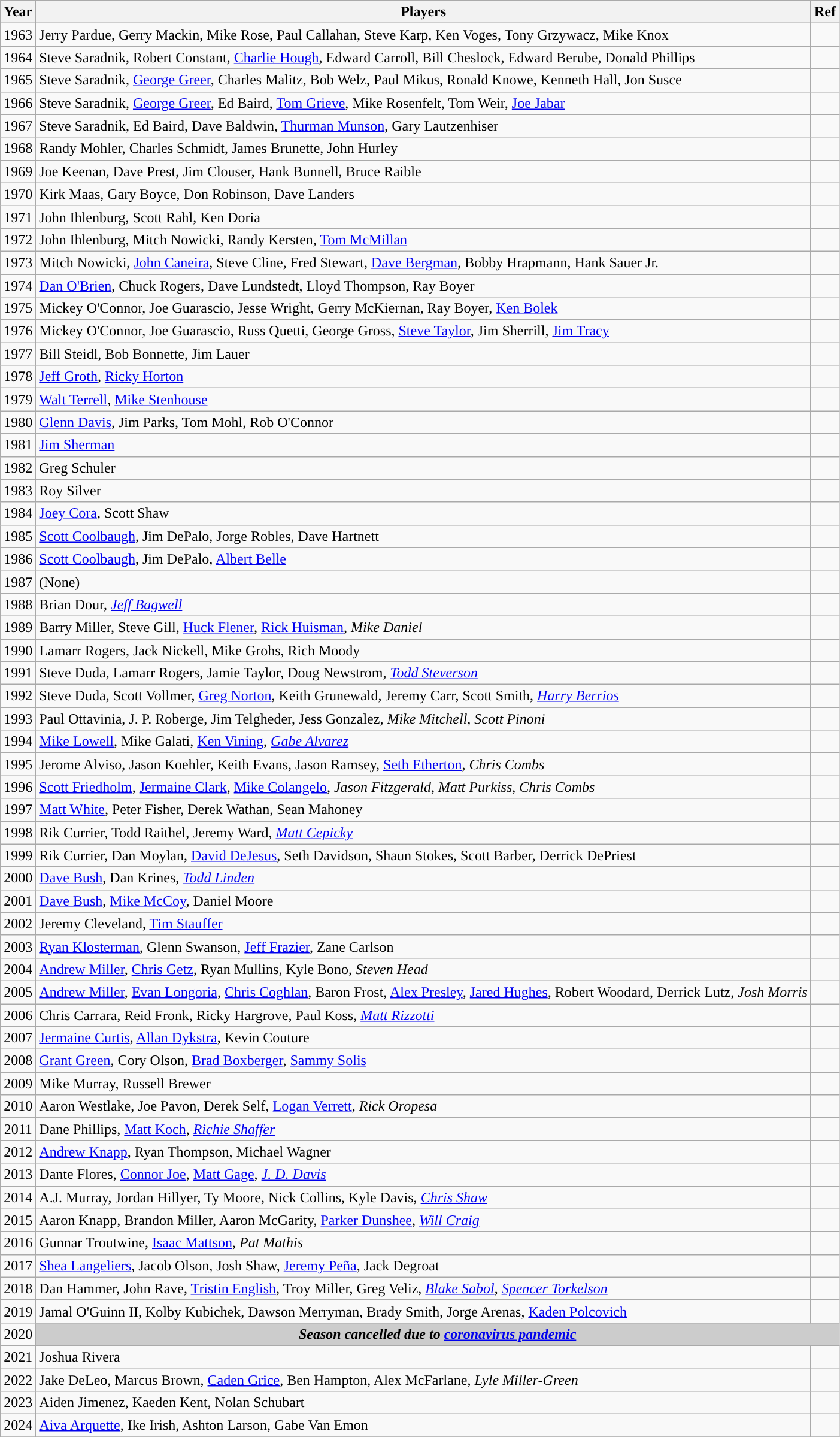<table class="wikitable" style="text-align:center">
<tr>
<th scope="col">Year</th>
<th scope="col">Players</th>
<th scope="col">Ref</th>
</tr>
<tr>
<td>1963</td>
<td style="text-align:left">Jerry Pardue, Gerry Mackin, Mike Rose, Paul Callahan, Steve Karp, Ken Voges, Tony Grzywacz, Mike Knox</td>
<td></td>
</tr>
<tr>
<td>1964</td>
<td style="text-align:left">Steve Saradnik, Robert Constant, <a href='#'>Charlie Hough</a>, Edward Carroll, Bill Cheslock, Edward Berube, Donald Phillips</td>
<td></td>
</tr>
<tr>
<td>1965</td>
<td style="text-align:left">Steve Saradnik, <a href='#'>George Greer</a>, Charles Malitz, Bob Welz, Paul Mikus, Ronald Knowe, Kenneth Hall, Jon Susce</td>
<td></td>
</tr>
<tr>
<td>1966</td>
<td style="text-align:left">Steve Saradnik, <a href='#'>George Greer</a>, Ed Baird, <a href='#'>Tom Grieve</a>, Mike Rosenfelt, Tom Weir, <a href='#'>Joe Jabar</a></td>
<td></td>
</tr>
<tr>
<td>1967</td>
<td style="text-align:left">Steve Saradnik, Ed Baird, Dave Baldwin, <a href='#'>Thurman Munson</a>, Gary Lautzenhiser</td>
<td></td>
</tr>
<tr>
<td>1968</td>
<td style="text-align:left">Randy Mohler, Charles Schmidt, James Brunette, John Hurley</td>
<td></td>
</tr>
<tr>
<td>1969</td>
<td style="text-align:left">Joe Keenan, Dave Prest, Jim Clouser, Hank Bunnell, Bruce Raible</td>
<td></td>
</tr>
<tr>
<td>1970</td>
<td style="text-align:left">Kirk Maas, Gary Boyce, Don Robinson, Dave Landers</td>
<td></td>
</tr>
<tr>
<td>1971</td>
<td style="text-align:left">John Ihlenburg, Scott Rahl, Ken Doria</td>
<td></td>
</tr>
<tr>
<td>1972</td>
<td style="text-align:left">John Ihlenburg, Mitch Nowicki, Randy Kersten, <a href='#'>Tom McMillan</a></td>
<td></td>
</tr>
<tr>
<td>1973</td>
<td style="text-align:left">Mitch Nowicki, <a href='#'>John Caneira</a>, Steve Cline, Fred Stewart, <a href='#'>Dave Bergman</a>, Bobby Hrapmann, Hank Sauer Jr.</td>
<td></td>
</tr>
<tr>
<td>1974</td>
<td style="text-align:left"><a href='#'>Dan O'Brien</a>, Chuck Rogers, Dave Lundstedt, Lloyd Thompson, Ray Boyer</td>
<td></td>
</tr>
<tr>
<td>1975</td>
<td style="text-align:left">Mickey O'Connor, Joe Guarascio, Jesse Wright, Gerry McKiernan, Ray Boyer, <a href='#'>Ken Bolek</a></td>
<td></td>
</tr>
<tr>
<td>1976</td>
<td style="text-align:left">Mickey O'Connor, Joe Guarascio, Russ Quetti, George Gross, <a href='#'>Steve Taylor</a>, Jim Sherrill, <a href='#'>Jim Tracy</a></td>
<td></td>
</tr>
<tr>
<td>1977</td>
<td style="text-align:left">Bill Steidl, Bob Bonnette, Jim Lauer</td>
<td></td>
</tr>
<tr>
<td>1978</td>
<td style="text-align:left"><a href='#'>Jeff Groth</a>, <a href='#'>Ricky Horton</a></td>
<td></td>
</tr>
<tr>
<td>1979</td>
<td style="text-align:left"><a href='#'>Walt Terrell</a>, <a href='#'>Mike Stenhouse</a></td>
<td></td>
</tr>
<tr>
<td>1980</td>
<td style="text-align:left"><a href='#'>Glenn Davis</a>, Jim Parks, Tom Mohl, Rob O'Connor</td>
<td></td>
</tr>
<tr>
<td>1981</td>
<td style="text-align:left"><a href='#'>Jim Sherman</a></td>
<td></td>
</tr>
<tr>
<td>1982</td>
<td style="text-align:left">Greg Schuler</td>
<td></td>
</tr>
<tr>
<td>1983</td>
<td style="text-align:left">Roy Silver</td>
<td></td>
</tr>
<tr>
<td>1984</td>
<td style="text-align:left"><a href='#'>Joey Cora</a>, Scott Shaw</td>
<td></td>
</tr>
<tr>
<td>1985</td>
<td style="text-align:left"><a href='#'>Scott Coolbaugh</a>, Jim DePalo, Jorge Robles, Dave Hartnett</td>
<td></td>
</tr>
<tr>
<td>1986</td>
<td style="text-align:left"><a href='#'>Scott Coolbaugh</a>, Jim DePalo, <a href='#'>Albert Belle</a></td>
<td></td>
</tr>
<tr>
<td>1987</td>
<td style="text-align:left">(None)</td>
<td></td>
</tr>
<tr>
<td>1988</td>
<td style="text-align:left">Brian Dour, <em><a href='#'>Jeff Bagwell</a></em></td>
<td></td>
</tr>
<tr>
<td>1989</td>
<td style="text-align:left">Barry Miller, Steve Gill, <a href='#'>Huck Flener</a>, <a href='#'>Rick Huisman</a>, <em>Mike Daniel</em></td>
<td></td>
</tr>
<tr>
<td>1990</td>
<td style="text-align:left">Lamarr Rogers, Jack Nickell, Mike Grohs, Rich Moody</td>
<td></td>
</tr>
<tr>
<td>1991</td>
<td style="text-align:left">Steve Duda, Lamarr Rogers, Jamie Taylor, Doug Newstrom, <em><a href='#'>Todd Steverson</a></em></td>
<td></td>
</tr>
<tr>
<td>1992</td>
<td style="text-align:left">Steve Duda, Scott Vollmer, <a href='#'>Greg Norton</a>, Keith Grunewald, Jeremy Carr, Scott Smith, <em><a href='#'>Harry Berrios</a></em></td>
<td></td>
</tr>
<tr>
<td>1993</td>
<td style="text-align:left">Paul Ottavinia, J. P. Roberge, Jim Telgheder, Jess Gonzalez, <em>Mike Mitchell</em>, <em>Scott Pinoni</em></td>
<td></td>
</tr>
<tr>
<td>1994</td>
<td style="text-align:left"><a href='#'>Mike Lowell</a>, Mike Galati, <a href='#'>Ken Vining</a>, <em><a href='#'>Gabe Alvarez</a></em></td>
<td></td>
</tr>
<tr>
<td>1995</td>
<td style="text-align:left">Jerome Alviso, Jason Koehler, Keith Evans, Jason Ramsey, <a href='#'>Seth Etherton</a>, <em>Chris Combs</em></td>
<td></td>
</tr>
<tr>
<td>1996</td>
<td style="text-align:left"><a href='#'>Scott Friedholm</a>, <a href='#'>Jermaine Clark</a>, <a href='#'>Mike Colangelo</a>, <em>Jason Fitzgerald</em>, <em>Matt Purkiss</em>, <em>Chris Combs</em></td>
<td></td>
</tr>
<tr>
<td>1997</td>
<td style="text-align:left"><a href='#'>Matt White</a>, Peter Fisher, Derek Wathan, Sean Mahoney</td>
<td></td>
</tr>
<tr>
<td>1998</td>
<td style="text-align:left">Rik Currier, Todd Raithel, Jeremy Ward, <em><a href='#'>Matt Cepicky</a></em></td>
<td></td>
</tr>
<tr>
<td>1999</td>
<td style="text-align:left">Rik Currier, Dan Moylan, <a href='#'>David DeJesus</a>, Seth Davidson, Shaun Stokes, Scott Barber, Derrick DePriest</td>
<td></td>
</tr>
<tr>
<td>2000</td>
<td style="text-align:left"><a href='#'>Dave Bush</a>, Dan Krines, <em><a href='#'>Todd Linden</a></em></td>
<td></td>
</tr>
<tr>
<td>2001</td>
<td style="text-align:left"><a href='#'>Dave Bush</a>, <a href='#'>Mike McCoy</a>, Daniel Moore</td>
<td></td>
</tr>
<tr>
<td>2002</td>
<td style="text-align:left">Jeremy Cleveland, <a href='#'>Tim Stauffer</a></td>
<td></td>
</tr>
<tr>
<td>2003</td>
<td style="text-align:left"><a href='#'>Ryan Klosterman</a>, Glenn Swanson, <a href='#'>Jeff Frazier</a>, Zane Carlson</td>
<td></td>
</tr>
<tr>
<td>2004</td>
<td style="text-align:left"><a href='#'>Andrew Miller</a>, <a href='#'>Chris Getz</a>, Ryan Mullins, Kyle Bono, <em>Steven Head</em></td>
<td></td>
</tr>
<tr>
<td>2005</td>
<td style="text-align:left"><a href='#'>Andrew Miller</a>, <a href='#'>Evan Longoria</a>, <a href='#'>Chris Coghlan</a>, Baron Frost, <a href='#'>Alex Presley</a>, <a href='#'>Jared Hughes</a>, Robert Woodard, Derrick Lutz, <em>Josh Morris</em></td>
<td></td>
</tr>
<tr>
<td>2006</td>
<td style="text-align:left">Chris Carrara, Reid Fronk, Ricky Hargrove, Paul Koss, <em><a href='#'>Matt Rizzotti</a></em></td>
<td></td>
</tr>
<tr>
<td>2007</td>
<td style="text-align:left"><a href='#'>Jermaine Curtis</a>, <a href='#'>Allan Dykstra</a>, Kevin Couture</td>
<td></td>
</tr>
<tr>
<td>2008</td>
<td style="text-align:left"><a href='#'>Grant Green</a>, Cory Olson, <a href='#'>Brad Boxberger</a>, <a href='#'>Sammy Solis</a></td>
<td></td>
</tr>
<tr>
<td>2009</td>
<td style="text-align:left">Mike Murray, Russell Brewer</td>
<td></td>
</tr>
<tr>
<td>2010</td>
<td style="text-align:left">Aaron Westlake, Joe Pavon, Derek Self, <a href='#'>Logan Verrett</a>, <em>Rick Oropesa</em></td>
<td></td>
</tr>
<tr>
<td>2011</td>
<td style="text-align:left">Dane Phillips, <a href='#'>Matt Koch</a>, <em><a href='#'>Richie Shaffer</a></em></td>
<td></td>
</tr>
<tr>
<td>2012</td>
<td style="text-align:left"><a href='#'>Andrew Knapp</a>, Ryan Thompson, Michael Wagner</td>
<td></td>
</tr>
<tr>
<td>2013</td>
<td style="text-align:left">Dante Flores, <a href='#'>Connor Joe</a>, <a href='#'>Matt Gage</a>, <em><a href='#'>J. D. Davis</a></em></td>
<td></td>
</tr>
<tr>
<td>2014</td>
<td style="text-align:left">A.J. Murray, Jordan Hillyer, Ty Moore, Nick Collins, Kyle Davis, <em><a href='#'>Chris Shaw</a></em></td>
<td></td>
</tr>
<tr>
<td>2015</td>
<td style="text-align:left">Aaron Knapp, Brandon Miller, Aaron McGarity, <a href='#'>Parker Dunshee</a>, <em><a href='#'>Will Craig</a></em></td>
<td></td>
</tr>
<tr>
<td>2016</td>
<td style="text-align:left">Gunnar Troutwine, <a href='#'>Isaac Mattson</a>, <em>Pat Mathis</em></td>
<td></td>
</tr>
<tr>
<td>2017</td>
<td style="text-align:left"><a href='#'>Shea Langeliers</a>, Jacob Olson, Josh Shaw, <a href='#'>Jeremy Peña</a>, Jack Degroat</td>
<td></td>
</tr>
<tr>
<td>2018</td>
<td style="text-align:left">Dan Hammer, John Rave, <a href='#'>Tristin English</a>, Troy Miller, Greg Veliz, <em><a href='#'>Blake Sabol</a></em>, <em><a href='#'>Spencer Torkelson</a></em></td>
<td></td>
</tr>
<tr>
<td>2019</td>
<td style="text-align:left">Jamal O'Guinn II, Kolby Kubichek, Dawson Merryman, Brady Smith, Jorge Arenas, <a href='#'>Kaden Polcovich</a></td>
<td></td>
</tr>
<tr>
<td>2020</td>
<td colspan="2" align="center" bgcolor=#cccccc><strong><em>Season cancelled due to <a href='#'>coronavirus pandemic</a></em></strong></td>
</tr>
<tr>
<td>2021</td>
<td style="text-align:left">Joshua Rivera</td>
<td></td>
</tr>
<tr>
<td>2022</td>
<td style="text-align:left">Jake DeLeo, Marcus Brown, <a href='#'>Caden Grice</a>, Ben Hampton, Alex McFarlane, <em>Lyle Miller-Green</em></td>
<td></td>
</tr>
<tr>
<td>2023</td>
<td style="text-align:left">Aiden Jimenez, Kaeden Kent, Nolan Schubart</td>
<td></td>
</tr>
<tr>
<td>2024</td>
<td style="text-align:left"><a href='#'>Aiva Arquette</a>, Ike Irish, Ashton Larson, Gabe Van Emon</td>
<td></td>
</tr>
<tr>
</tr>
</table>
